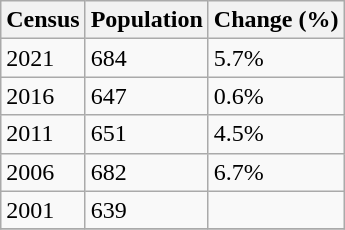<table class="wikitable">
<tr>
<th>Census</th>
<th>Population</th>
<th>Change (%)</th>
</tr>
<tr>
<td>2021</td>
<td>684</td>
<td> 5.7%</td>
</tr>
<tr>
<td>2016</td>
<td>647</td>
<td> 0.6%</td>
</tr>
<tr>
<td>2011</td>
<td>651</td>
<td> 4.5%</td>
</tr>
<tr>
<td>2006</td>
<td>682</td>
<td> 6.7%</td>
</tr>
<tr>
<td>2001</td>
<td>639</td>
<td></td>
</tr>
<tr>
</tr>
</table>
